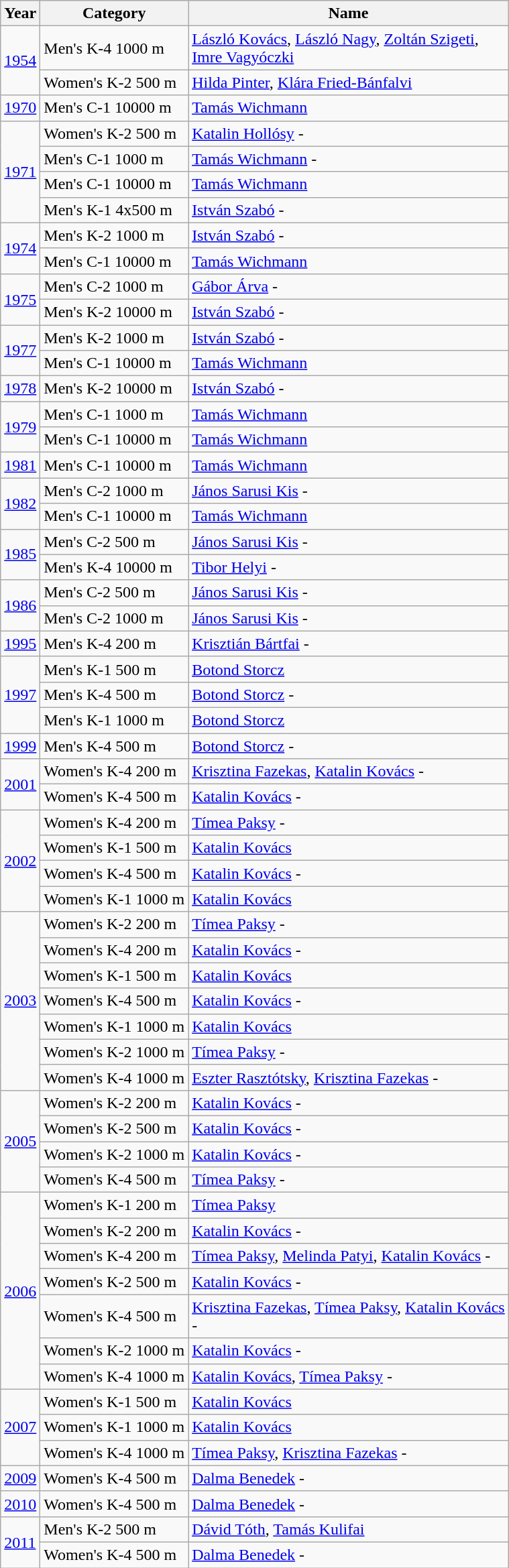<table class="wikitable" align=center>
<tr>
<th>Year</th>
<th>Category</th>
<th>Name</th>
</tr>
<tr>
<td rowspan=2><a href='#'>1954</a></td>
<td>Men's K-4 1000 m</td>
<td><a href='#'>László Kovács</a>, <a href='#'>László Nagy</a>, <a href='#'>Zoltán Szigeti</a>,<br><a href='#'>Imre Vagyóczki</a></td>
</tr>
<tr>
<td>Women's K-2 500 m</td>
<td><a href='#'>Hilda Pinter</a>, <a href='#'>Klára Fried-Bánfalvi</a></td>
</tr>
<tr>
<td><a href='#'>1970</a></td>
<td>Men's C-1 10000 m</td>
<td><a href='#'>Tamás Wichmann</a></td>
</tr>
<tr>
<td rowspan=4><a href='#'>1971</a></td>
<td>Women's K-2 500 m</td>
<td><a href='#'>Katalin Hollósy</a> - </td>
</tr>
<tr>
<td>Men's C-1 1000 m</td>
<td><a href='#'>Tamás Wichmann</a> - </td>
</tr>
<tr>
<td>Men's C-1 10000 m</td>
<td><a href='#'>Tamás Wichmann</a></td>
</tr>
<tr>
<td>Men's K-1 4x500 m</td>
<td><a href='#'>István Szabó</a> - </td>
</tr>
<tr>
<td rowspan=2><a href='#'>1974</a></td>
<td>Men's K-2 1000 m</td>
<td><a href='#'>István Szabó</a> - </td>
</tr>
<tr>
<td>Men's C-1 10000 m</td>
<td><a href='#'>Tamás Wichmann</a></td>
</tr>
<tr>
<td rowspan=2><a href='#'>1975</a></td>
<td>Men's C-2 1000 m</td>
<td><a href='#'>Gábor Árva</a> - </td>
</tr>
<tr>
<td>Men's K-2 10000 m</td>
<td><a href='#'>István Szabó</a> - </td>
</tr>
<tr>
<td rowspan=2><a href='#'>1977</a></td>
<td>Men's K-2 1000 m</td>
<td><a href='#'>István Szabó</a> - </td>
</tr>
<tr>
<td>Men's C-1 10000 m</td>
<td><a href='#'>Tamás Wichmann</a></td>
</tr>
<tr>
<td><a href='#'>1978</a></td>
<td>Men's K-2 10000 m</td>
<td><a href='#'>István Szabó</a> - </td>
</tr>
<tr>
<td rowspan=2><a href='#'>1979</a></td>
<td>Men's C-1 1000 m</td>
<td><a href='#'>Tamás Wichmann</a></td>
</tr>
<tr>
<td>Men's C-1 10000 m</td>
<td><a href='#'>Tamás Wichmann</a></td>
</tr>
<tr>
<td><a href='#'>1981</a></td>
<td>Men's C-1 10000 m</td>
<td><a href='#'>Tamás Wichmann</a></td>
</tr>
<tr>
<td rowspan=2><a href='#'>1982</a></td>
<td>Men's C-2 1000 m</td>
<td><a href='#'>János Sarusi Kis</a> - </td>
</tr>
<tr>
<td>Men's C-1 10000 m</td>
<td><a href='#'>Tamás Wichmann</a></td>
</tr>
<tr>
<td rowspan=2><a href='#'>1985</a></td>
<td>Men's C-2 500 m</td>
<td><a href='#'>János Sarusi Kis</a> - </td>
</tr>
<tr>
<td>Men's K-4 10000 m</td>
<td><a href='#'>Tibor Helyi</a> - </td>
</tr>
<tr>
<td rowspan=2><a href='#'>1986</a></td>
<td>Men's C-2 500 m</td>
<td><a href='#'>János Sarusi Kis</a> - </td>
</tr>
<tr>
<td>Men's C-2 1000 m</td>
<td><a href='#'>János Sarusi Kis</a> - </td>
</tr>
<tr>
<td><a href='#'>1995</a></td>
<td>Men's K-4 200 m</td>
<td><a href='#'>Krisztián Bártfai</a> - </td>
</tr>
<tr>
<td rowspan=3><a href='#'>1997</a></td>
<td>Men's K-1 500 m</td>
<td><a href='#'>Botond Storcz</a></td>
</tr>
<tr>
<td>Men's K-4 500 m</td>
<td><a href='#'>Botond Storcz</a> - </td>
</tr>
<tr>
<td>Men's K-1 1000 m</td>
<td><a href='#'>Botond Storcz</a></td>
</tr>
<tr>
<td><a href='#'>1999</a></td>
<td>Men's K-4 500 m</td>
<td><a href='#'>Botond Storcz</a> - </td>
</tr>
<tr>
<td rowspan=2><a href='#'>2001</a></td>
<td>Women's K-4 200 m</td>
<td><a href='#'>Krisztina Fazekas</a>, <a href='#'>Katalin Kovács</a> - </td>
</tr>
<tr>
<td>Women's K-4 500 m</td>
<td><a href='#'>Katalin Kovács</a> - </td>
</tr>
<tr>
<td rowspan=4><a href='#'>2002</a></td>
<td>Women's K-4 200 m</td>
<td><a href='#'>Tímea Paksy</a> - </td>
</tr>
<tr>
<td>Women's K-1 500 m</td>
<td><a href='#'>Katalin Kovács</a></td>
</tr>
<tr>
<td>Women's K-4 500 m</td>
<td><a href='#'>Katalin Kovács</a> - </td>
</tr>
<tr>
<td>Women's K-1 1000 m</td>
<td><a href='#'>Katalin Kovács</a></td>
</tr>
<tr>
<td rowspan=7><a href='#'>2003</a></td>
<td>Women's K-2 200 m</td>
<td><a href='#'>Tímea Paksy</a> - </td>
</tr>
<tr>
<td>Women's K-4 200 m</td>
<td><a href='#'>Katalin Kovács</a> - </td>
</tr>
<tr>
<td>Women's K-1 500 m</td>
<td><a href='#'>Katalin Kovács</a></td>
</tr>
<tr>
<td>Women's K-4 500 m</td>
<td><a href='#'>Katalin Kovács</a> - </td>
</tr>
<tr>
<td>Women's K-1 1000 m</td>
<td><a href='#'>Katalin Kovács</a></td>
</tr>
<tr>
<td>Women's K-2 1000 m</td>
<td><a href='#'>Tímea Paksy</a> - </td>
</tr>
<tr>
<td>Women's K-4 1000 m</td>
<td><a href='#'>Eszter Rasztótsky</a>, <a href='#'>Krisztina Fazekas</a> - </td>
</tr>
<tr>
<td rowspan=4><a href='#'>2005</a></td>
<td>Women's K-2 200 m</td>
<td><a href='#'>Katalin Kovács</a> - </td>
</tr>
<tr>
<td>Women's K-2 500 m</td>
<td><a href='#'>Katalin Kovács</a> - </td>
</tr>
<tr>
<td>Women's K-2 1000 m</td>
<td><a href='#'>Katalin Kovács</a> - </td>
</tr>
<tr>
<td>Women's K-4 500 m</td>
<td><a href='#'>Tímea Paksy</a> - </td>
</tr>
<tr>
<td rowspan=7><a href='#'>2006</a></td>
<td>Women's K-1 200 m</td>
<td><a href='#'>Tímea Paksy</a></td>
</tr>
<tr>
<td>Women's K-2 200 m</td>
<td><a href='#'>Katalin Kovács</a> - </td>
</tr>
<tr>
<td>Women's K-4 200 m</td>
<td><a href='#'>Tímea Paksy</a>, <a href='#'>Melinda Patyi</a>, <a href='#'>Katalin Kovács</a> - </td>
</tr>
<tr>
<td>Women's K-2 500 m</td>
<td><a href='#'>Katalin Kovács</a> - </td>
</tr>
<tr>
<td>Women's K-4 500 m</td>
<td><a href='#'>Krisztina Fazekas</a>, <a href='#'>Tímea Paksy</a>, <a href='#'>Katalin Kovács</a><br>- </td>
</tr>
<tr>
<td>Women's K-2 1000 m</td>
<td><a href='#'>Katalin Kovács</a> - </td>
</tr>
<tr>
<td>Women's K-4 1000 m</td>
<td><a href='#'>Katalin Kovács</a>, <a href='#'>Tímea Paksy</a> - </td>
</tr>
<tr>
<td rowspan=3><a href='#'>2007</a></td>
<td>Women's K-1 500 m</td>
<td><a href='#'>Katalin Kovács</a></td>
</tr>
<tr>
<td>Women's K-1 1000 m</td>
<td><a href='#'>Katalin Kovács</a></td>
</tr>
<tr>
<td>Women's K-4 1000 m</td>
<td><a href='#'>Tímea Paksy</a>, <a href='#'>Krisztina Fazekas</a> - </td>
</tr>
<tr>
<td><a href='#'>2009</a></td>
<td>Women's K-4 500 m</td>
<td><a href='#'>Dalma Benedek</a> - </td>
</tr>
<tr>
<td><a href='#'>2010</a></td>
<td>Women's K-4 500 m</td>
<td><a href='#'>Dalma Benedek</a> - </td>
</tr>
<tr>
<td rowspan=2><a href='#'>2011</a></td>
<td>Men's K-2 500 m</td>
<td><a href='#'>Dávid Tóth</a>, <a href='#'>Tamás Kulifai</a></td>
</tr>
<tr>
<td>Women's K-4 500 m</td>
<td><a href='#'>Dalma Benedek</a> - </td>
</tr>
</table>
